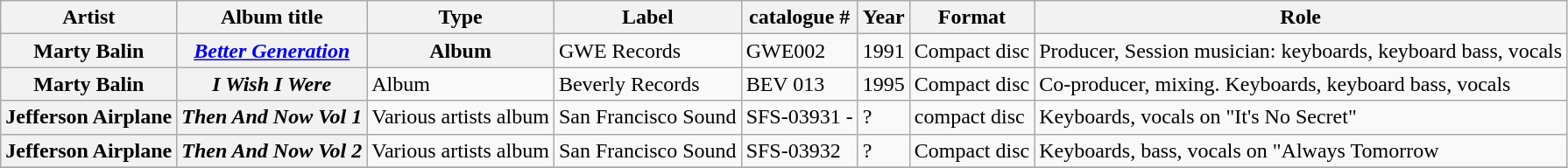<table class="wikitable plainrowheaders sortable">
<tr>
<th scope="col">Artist</th>
<th scope"col">Album title</th>
<th scope="col">Type</th>
<th scope="col">Label</th>
<th scope="col" class="unsortable">catalogue #</th>
<th scope="col">Year</th>
<th scope="col">Format</th>
<th scope="col">Role</th>
</tr>
<tr>
<th scope="row">Marty Balin</th>
<th scope="row"><em><a href='#'>Better Generation</a></em></th>
<th scope="row">Album</th>
<td>GWE Records</td>
<td>GWE002</td>
<td>1991</td>
<td>Compact disc</td>
<td>Producer, Session musician: keyboards, keyboard bass, vocals</td>
</tr>
<tr>
<th scope="row">Marty Balin</th>
<th scope="row"><em>I Wish I Were</em></th>
<td>Album</td>
<td>Beverly Records</td>
<td>BEV 013</td>
<td>1995</td>
<td>Compact disc</td>
<td>Co-producer, mixing. Keyboards, keyboard bass, vocals</td>
</tr>
<tr>
<th scope="row">Jefferson Airplane</th>
<th scope="row"><em>Then And Now Vol 1</em></th>
<td>Various artists album</td>
<td>San Francisco Sound</td>
<td>SFS-03931 -</td>
<td>?</td>
<td>compact disc</td>
<td>Keyboards, vocals on "It's No Secret"</td>
</tr>
<tr>
<th scope="row">Jefferson Airplane</th>
<th scope="row"><em>Then And Now Vol 2</em></th>
<td>Various artists album</td>
<td>San Francisco Sound</td>
<td>SFS-03932</td>
<td>?</td>
<td>Compact disc</td>
<td>Keyboards, bass, vocals on "Always Tomorrow</td>
</tr>
<tr>
</tr>
</table>
